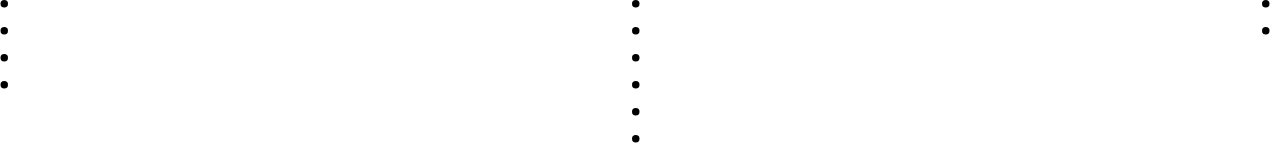<table width="100%">
<tr>
<td valign="top" width="33%" align="left"><br><ul><li></li><li></li><li></li><li></li></ul></td>
<td valign="top" width="33%" align="left"><br><ul><li></li><li></li><li></li><li></li><li></li><li></li></ul></td>
<td valign="top" width="33%" align="left"><br><ul><li></li><li></li></ul></td>
</tr>
</table>
